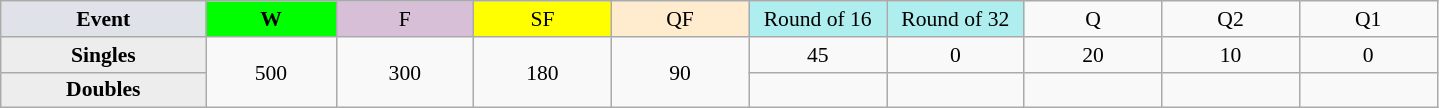<table class=wikitable style=font-size:90%;text-align:center>
<tr>
<td style="width:130px; background:#dfe2e9;"><strong>Event</strong></td>
<td style="width:80px; background:lime;"><strong>W</strong></td>
<td style="width:85px; background:thistle;">F</td>
<td style="width:85px; background:#ff0;">SF</td>
<td style="width:85px; background:#ffebcd;">QF</td>
<td style="width:85px; background:#afeeee;">Round of 16</td>
<td style="width:85px; background:#afeeee;">Round of 32</td>
<td width=85>Q</td>
<td width=85>Q2</td>
<td width=85>Q1</td>
</tr>
<tr>
<th style="background:#ededed;">Singles</th>
<td rowspan=2>500</td>
<td rowspan=2>300</td>
<td rowspan=2>180</td>
<td rowspan=2>90</td>
<td>45</td>
<td>0</td>
<td>20</td>
<td>10</td>
<td>0</td>
</tr>
<tr>
<th style="background:#ededed;">Doubles</th>
<td></td>
<td></td>
<td></td>
<td></td>
<td></td>
</tr>
</table>
